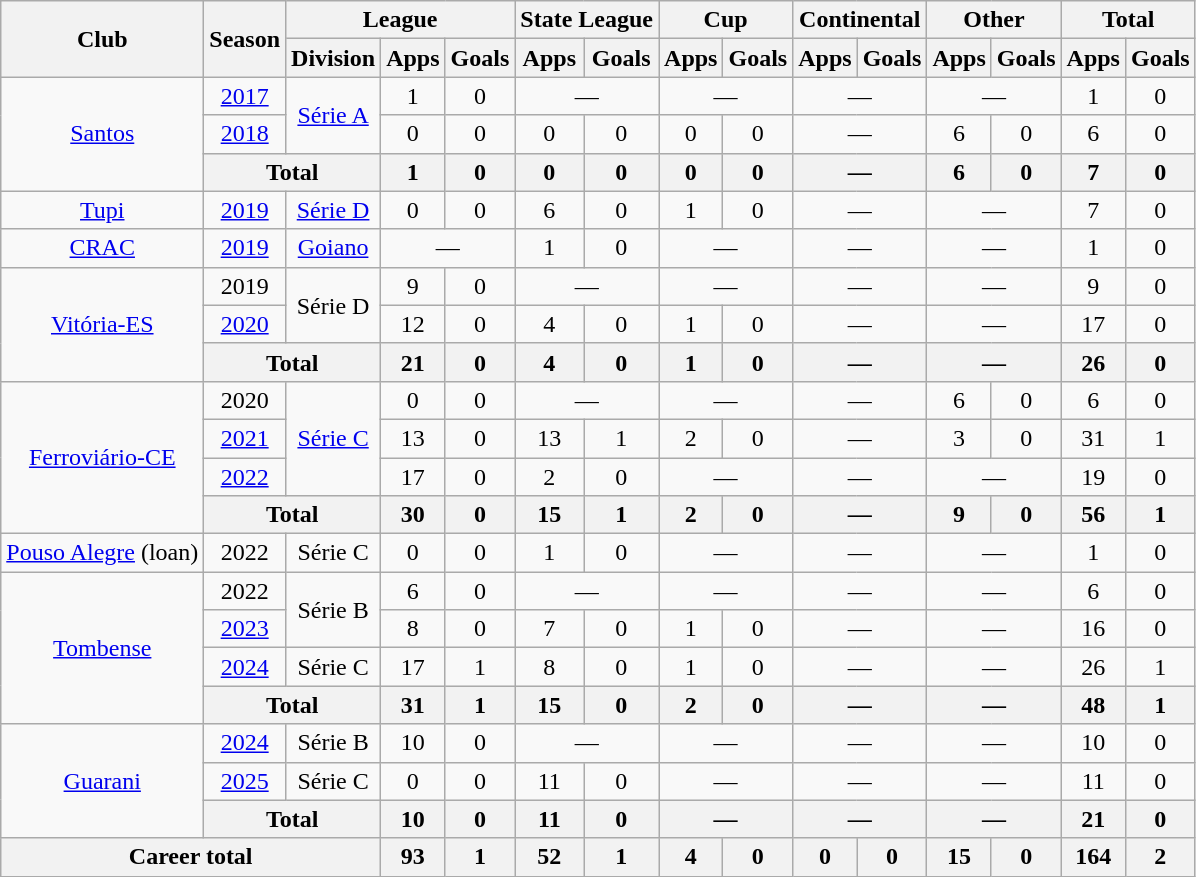<table class="wikitable" style="text-align: center;">
<tr>
<th rowspan="2">Club</th>
<th rowspan="2">Season</th>
<th colspan="3">League</th>
<th colspan="2">State League</th>
<th colspan="2">Cup</th>
<th colspan="2">Continental</th>
<th colspan="2">Other</th>
<th colspan="2">Total</th>
</tr>
<tr>
<th>Division</th>
<th>Apps</th>
<th>Goals</th>
<th>Apps</th>
<th>Goals</th>
<th>Apps</th>
<th>Goals</th>
<th>Apps</th>
<th>Goals</th>
<th>Apps</th>
<th>Goals</th>
<th>Apps</th>
<th>Goals</th>
</tr>
<tr>
<td rowspan="3" valign="center"><a href='#'>Santos</a></td>
<td><a href='#'>2017</a></td>
<td rowspan="2"><a href='#'>Série A</a></td>
<td>1</td>
<td>0</td>
<td colspan="2">—</td>
<td colspan="2">—</td>
<td colspan="2">—</td>
<td colspan="2">—</td>
<td>1</td>
<td>0</td>
</tr>
<tr>
<td><a href='#'>2018</a></td>
<td>0</td>
<td>0</td>
<td>0</td>
<td>0</td>
<td>0</td>
<td>0</td>
<td colspan="2">—</td>
<td>6</td>
<td>0</td>
<td>6</td>
<td>0</td>
</tr>
<tr>
<th colspan="2">Total</th>
<th>1</th>
<th>0</th>
<th>0</th>
<th>0</th>
<th>0</th>
<th>0</th>
<th colspan="2">—</th>
<th>6</th>
<th>0</th>
<th>7</th>
<th>0</th>
</tr>
<tr>
<td valign="center"><a href='#'>Tupi</a></td>
<td><a href='#'>2019</a></td>
<td><a href='#'>Série D</a></td>
<td>0</td>
<td>0</td>
<td>6</td>
<td>0</td>
<td>1</td>
<td>0</td>
<td colspan="2">—</td>
<td colspan="2">—</td>
<td>7</td>
<td>0</td>
</tr>
<tr>
<td valign="center"><a href='#'>CRAC</a></td>
<td><a href='#'>2019</a></td>
<td><a href='#'>Goiano</a></td>
<td colspan="2">—</td>
<td>1</td>
<td>0</td>
<td colspan="2">—</td>
<td colspan="2">—</td>
<td colspan="2">—</td>
<td>1</td>
<td>0</td>
</tr>
<tr>
<td rowspan="3" valign="center"><a href='#'>Vitória-ES</a></td>
<td>2019</td>
<td rowspan="2">Série D</td>
<td>9</td>
<td>0</td>
<td colspan="2">—</td>
<td colspan="2">—</td>
<td colspan="2">—</td>
<td colspan="2">—</td>
<td>9</td>
<td>0</td>
</tr>
<tr>
<td><a href='#'>2020</a></td>
<td>12</td>
<td>0</td>
<td>4</td>
<td>0</td>
<td>1</td>
<td>0</td>
<td colspan="2">—</td>
<td colspan="2">—</td>
<td>17</td>
<td>0</td>
</tr>
<tr>
<th colspan="2">Total</th>
<th>21</th>
<th>0</th>
<th>4</th>
<th>0</th>
<th>1</th>
<th>0</th>
<th colspan="2">—</th>
<th colspan="2">—</th>
<th>26</th>
<th>0</th>
</tr>
<tr>
<td rowspan="4" valign="center"><a href='#'>Ferroviário-CE</a></td>
<td>2020</td>
<td rowspan="3"><a href='#'>Série C</a></td>
<td>0</td>
<td>0</td>
<td colspan="2">—</td>
<td colspan="2">—</td>
<td colspan="2">—</td>
<td>6</td>
<td>0</td>
<td>6</td>
<td>0</td>
</tr>
<tr>
<td><a href='#'>2021</a></td>
<td>13</td>
<td>0</td>
<td>13</td>
<td>1</td>
<td>2</td>
<td>0</td>
<td colspan="2">—</td>
<td>3</td>
<td>0</td>
<td>31</td>
<td>1</td>
</tr>
<tr>
<td><a href='#'>2022</a></td>
<td>17</td>
<td>0</td>
<td>2</td>
<td>0</td>
<td colspan="2">—</td>
<td colspan="2">—</td>
<td colspan="2">—</td>
<td>19</td>
<td>0</td>
</tr>
<tr>
<th colspan="2">Total</th>
<th>30</th>
<th>0</th>
<th>15</th>
<th>1</th>
<th>2</th>
<th>0</th>
<th colspan="2">—</th>
<th>9</th>
<th>0</th>
<th>56</th>
<th>1</th>
</tr>
<tr>
<td valign="center"><a href='#'>Pouso Alegre</a> (loan)</td>
<td>2022</td>
<td>Série C</td>
<td>0</td>
<td>0</td>
<td>1</td>
<td>0</td>
<td colspan="2">—</td>
<td colspan="2">—</td>
<td colspan="2">—</td>
<td>1</td>
<td>0</td>
</tr>
<tr>
<td rowspan="4" valign="center"><a href='#'>Tombense</a></td>
<td>2022</td>
<td rowspan="2">Série B</td>
<td>6</td>
<td>0</td>
<td colspan="2">—</td>
<td colspan="2">—</td>
<td colspan="2">—</td>
<td colspan="2">—</td>
<td>6</td>
<td>0</td>
</tr>
<tr>
<td><a href='#'>2023</a></td>
<td>8</td>
<td>0</td>
<td>7</td>
<td>0</td>
<td>1</td>
<td>0</td>
<td colspan="2">—</td>
<td colspan="2">—</td>
<td>16</td>
<td>0</td>
</tr>
<tr>
<td><a href='#'>2024</a></td>
<td>Série C</td>
<td>17</td>
<td>1</td>
<td>8</td>
<td>0</td>
<td>1</td>
<td>0</td>
<td colspan="2">—</td>
<td colspan="2">—</td>
<td>26</td>
<td>1</td>
</tr>
<tr>
<th colspan="2">Total</th>
<th>31</th>
<th>1</th>
<th>15</th>
<th>0</th>
<th>2</th>
<th>0</th>
<th colspan="2">—</th>
<th colspan="2">—</th>
<th>48</th>
<th>1</th>
</tr>
<tr>
<td rowspan="3" valign="center"><a href='#'>Guarani</a></td>
<td><a href='#'>2024</a></td>
<td>Série B</td>
<td>10</td>
<td>0</td>
<td colspan="2">—</td>
<td colspan="2">—</td>
<td colspan="2">—</td>
<td colspan="2">—</td>
<td>10</td>
<td>0</td>
</tr>
<tr>
<td><a href='#'>2025</a></td>
<td>Série C</td>
<td>0</td>
<td>0</td>
<td>11</td>
<td>0</td>
<td colspan="2">—</td>
<td colspan="2">—</td>
<td colspan="2">—</td>
<td>11</td>
<td>0</td>
</tr>
<tr>
<th colspan="2">Total</th>
<th>10</th>
<th>0</th>
<th>11</th>
<th>0</th>
<th colspan="2">—</th>
<th colspan="2">—</th>
<th colspan="2">—</th>
<th>21</th>
<th>0</th>
</tr>
<tr>
<th colspan="3"><strong>Career total</strong></th>
<th>93</th>
<th>1</th>
<th>52</th>
<th>1</th>
<th>4</th>
<th>0</th>
<th>0</th>
<th>0</th>
<th>15</th>
<th>0</th>
<th>164</th>
<th>2</th>
</tr>
</table>
